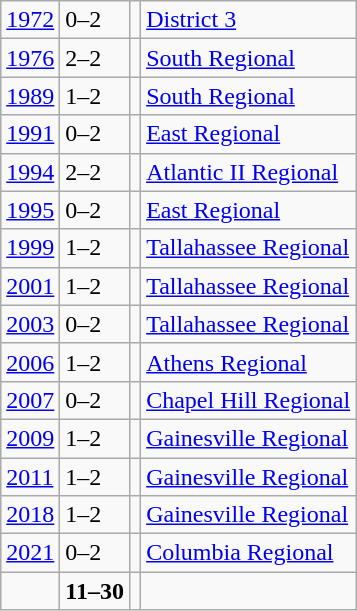<table class="wikitable">
<tr>
<td><a href='#'>1972</a></td>
<td>0–2</td>
<td></td>
<td><a href='#'>District 3</a></td>
</tr>
<tr>
<td><a href='#'>1976</a></td>
<td>2–2</td>
<td></td>
<td><a href='#'>South Regional</a></td>
</tr>
<tr>
<td><a href='#'>1989</a></td>
<td>1–2</td>
<td></td>
<td><a href='#'>South Regional</a></td>
</tr>
<tr>
<td><a href='#'>1991</a></td>
<td>0–2</td>
<td></td>
<td><a href='#'>East Regional</a></td>
</tr>
<tr>
<td><a href='#'>1994</a></td>
<td>2–2</td>
<td></td>
<td><a href='#'>Atlantic II Regional</a></td>
</tr>
<tr>
<td><a href='#'>1995</a></td>
<td>0–2</td>
<td></td>
<td><a href='#'>East Regional</a></td>
</tr>
<tr>
<td><a href='#'>1999</a></td>
<td>1–2</td>
<td></td>
<td><a href='#'>Tallahassee Regional</a></td>
</tr>
<tr>
<td><a href='#'>2001</a></td>
<td>1–2</td>
<td></td>
<td><a href='#'>Tallahassee Regional</a></td>
</tr>
<tr>
<td><a href='#'>2003</a></td>
<td>0–2</td>
<td></td>
<td><a href='#'>Tallahassee Regional</a></td>
</tr>
<tr>
<td><a href='#'>2006</a></td>
<td>1–2</td>
<td></td>
<td><a href='#'>Athens Regional</a></td>
</tr>
<tr>
<td><a href='#'>2007</a></td>
<td>0–2</td>
<td></td>
<td><a href='#'>Chapel Hill Regional</a></td>
</tr>
<tr>
<td><a href='#'>2009</a></td>
<td>1–2</td>
<td></td>
<td><a href='#'>Gainesville Regional</a></td>
</tr>
<tr>
<td><a href='#'>2011</a></td>
<td>1–2</td>
<td></td>
<td><a href='#'>Gainesville Regional</a></td>
</tr>
<tr>
<td><a href='#'>2018</a></td>
<td>1–2</td>
<td></td>
<td><a href='#'>Gainesville Regional</a></td>
</tr>
<tr>
<td><a href='#'>2021</a></td>
<td>0–2</td>
<td></td>
<td><a href='#'>Columbia Regional</a></td>
</tr>
<tr>
<td></td>
<td><strong>11–30</strong></td>
<td><strong></strong></td>
<td></td>
</tr>
</table>
